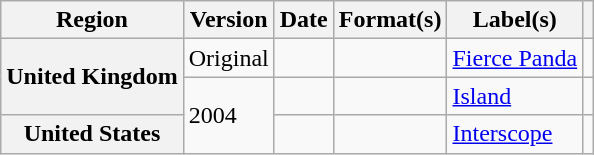<table class="wikitable plainrowheaders">
<tr>
<th scope="col">Region</th>
<th scope="col">Version</th>
<th scope="col">Date</th>
<th scope="col">Format(s)</th>
<th scope="col">Label(s)</th>
<th scope="col"></th>
</tr>
<tr>
<th scope="row" rowspan="2">United Kingdom</th>
<td>Original</td>
<td></td>
<td></td>
<td><a href='#'>Fierce Panda</a></td>
<td align="center"></td>
</tr>
<tr>
<td rowspan="2">2004</td>
<td></td>
<td></td>
<td><a href='#'>Island</a></td>
<td align="center"></td>
</tr>
<tr>
<th scope="row">United States</th>
<td></td>
<td></td>
<td><a href='#'>Interscope</a></td>
<td align="center"></td>
</tr>
</table>
